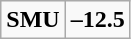<table class="wikitable" style="border: none;">
<tr align="center">
</tr>
<tr align="center">
<td><strong>SMU</strong></td>
<td><strong>–12.5</strong></td>
</tr>
</table>
